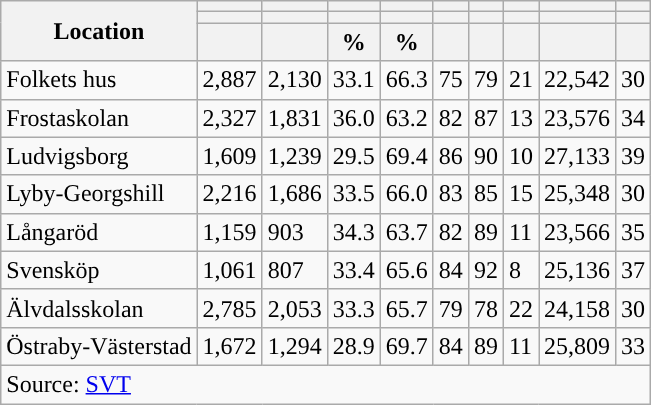<table role="presentation" class="wikitable sortable mw-collapsible">
<tr>
<th rowspan="3">Location</th>
<th></th>
<th></th>
<th></th>
<th></th>
<th></th>
<th></th>
<th></th>
<th></th>
<th></th>
</tr>
<tr>
<th></th>
<th></th>
<th style="background:"></th>
<th style="background:"></th>
<th></th>
<th></th>
<th></th>
<th></th>
<th></th>
</tr>
<tr>
<th data-sort-type="number"></th>
<th data-sort-type="number"></th>
<th data-sort-type="number">%</th>
<th data-sort-type="number">%</th>
<th data-sort-type="number"></th>
<th data-sort-type="number"></th>
<th data-sort-type="number"></th>
<th data-sort-type="number"></th>
<th data-sort-type="number"></th>
</tr>
<tr>
<td align="left">Folkets hus</td>
<td>2,887</td>
<td>2,130</td>
<td>33.1</td>
<td>66.3</td>
<td>75</td>
<td>79</td>
<td>21</td>
<td>22,542</td>
<td>30</td>
</tr>
<tr>
<td align="left">Frostaskolan</td>
<td>2,327</td>
<td>1,831</td>
<td>36.0</td>
<td>63.2</td>
<td>82</td>
<td>87</td>
<td>13</td>
<td>23,576</td>
<td>34</td>
</tr>
<tr>
<td align="left">Ludvigsborg</td>
<td>1,609</td>
<td>1,239</td>
<td>29.5</td>
<td>69.4</td>
<td>86</td>
<td>90</td>
<td>10</td>
<td>27,133</td>
<td>39</td>
</tr>
<tr>
<td align="left">Lyby-Georgshill</td>
<td>2,216</td>
<td>1,686</td>
<td>33.5</td>
<td>66.0</td>
<td>83</td>
<td>85</td>
<td>15</td>
<td>25,348</td>
<td>30</td>
</tr>
<tr>
<td align="left">Långaröd</td>
<td>1,159</td>
<td>903</td>
<td>34.3</td>
<td>63.7</td>
<td>82</td>
<td>89</td>
<td>11</td>
<td>23,566</td>
<td>35</td>
</tr>
<tr>
<td align="left">Svensköp</td>
<td>1,061</td>
<td>807</td>
<td>33.4</td>
<td>65.6</td>
<td>84</td>
<td>92</td>
<td>8</td>
<td>25,136</td>
<td>37</td>
</tr>
<tr>
<td align="left">Älvdalsskolan</td>
<td>2,785</td>
<td>2,053</td>
<td>33.3</td>
<td>65.7</td>
<td>79</td>
<td>78</td>
<td>22</td>
<td>24,158</td>
<td>30</td>
</tr>
<tr>
<td align="left">Östraby-Västerstad</td>
<td>1,672</td>
<td>1,294</td>
<td>28.9</td>
<td>69.7</td>
<td>84</td>
<td>89</td>
<td>11</td>
<td>25,809</td>
<td>33</td>
</tr>
<tr>
<td colspan="10" align="left">Source: <a href='#'>SVT</a></td>
</tr>
</table>
